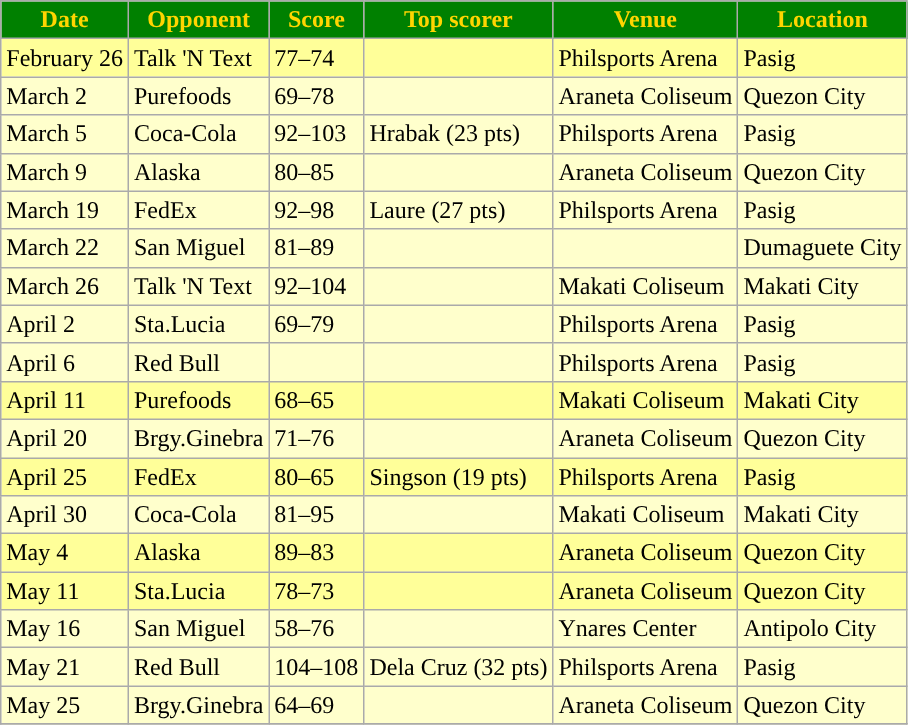<table class="wikitable sortable sortable">
<tr>
<th style="background:#008000; color:#FFD500; ">Date</th>
<th style="background:#008000; color:#FFD500; ">Opponent</th>
<th style="background:#008000; color:#FFD500; ">Score</th>
<th style="background:#008000; color:#FFD500; ">Top scorer</th>
<th style="background:#008000; color:#FFD500; ">Venue</th>
<th style="background:#008000; color:#FFD500; ">Location</th>
</tr>
<tr bgcolor=#FFFF99>
<td>February 26</td>
<td>Talk 'N Text</td>
<td>77–74</td>
<td></td>
<td>Philsports Arena</td>
<td>Pasig</td>
</tr>
<tr bgcolor=#FFFFCC>
<td>March 2</td>
<td>Purefoods</td>
<td>69–78</td>
<td></td>
<td>Araneta Coliseum</td>
<td>Quezon City</td>
</tr>
<tr bgcolor=#FFFFCC>
<td>March 5</td>
<td>Coca-Cola</td>
<td>92–103</td>
<td>Hrabak (23 pts)</td>
<td>Philsports Arena</td>
<td>Pasig</td>
</tr>
<tr bgcolor=#FFFFCC>
<td>March 9</td>
<td>Alaska</td>
<td>80–85</td>
<td></td>
<td>Araneta Coliseum</td>
<td>Quezon City</td>
</tr>
<tr bgcolor=#FFFFCC>
<td>March 19</td>
<td>FedEx</td>
<td>92–98</td>
<td>Laure (27 pts)</td>
<td>Philsports Arena</td>
<td>Pasig</td>
</tr>
<tr bgcolor=#FFFFCC>
<td>March 22</td>
<td>San Miguel</td>
<td>81–89</td>
<td></td>
<td></td>
<td>Dumaguete City</td>
</tr>
<tr bgcolor=#FFFFCC>
<td>March 26</td>
<td>Talk 'N Text</td>
<td>92–104</td>
<td></td>
<td>Makati Coliseum</td>
<td>Makati City</td>
</tr>
<tr bgcolor=#FFFFCC>
<td>April 2</td>
<td>Sta.Lucia</td>
<td>69–79</td>
<td></td>
<td>Philsports Arena</td>
<td>Pasig</td>
</tr>
<tr bgcolor=#FFFFCC>
<td>April 6</td>
<td>Red Bull</td>
<td></td>
<td></td>
<td>Philsports Arena</td>
<td>Pasig</td>
</tr>
<tr bgcolor=#FFFF99>
<td>April 11</td>
<td>Purefoods</td>
<td>68–65</td>
<td></td>
<td>Makati Coliseum</td>
<td>Makati City</td>
</tr>
<tr bgcolor=#FFFFCC>
<td>April 20</td>
<td>Brgy.Ginebra</td>
<td>71–76</td>
<td></td>
<td>Araneta Coliseum</td>
<td>Quezon City</td>
</tr>
<tr bgcolor=#FFFF99>
<td>April 25</td>
<td>FedEx</td>
<td>80–65</td>
<td>Singson (19 pts)</td>
<td>Philsports Arena</td>
<td>Pasig</td>
</tr>
<tr bgcolor=#FFFFCC>
<td>April 30</td>
<td>Coca-Cola</td>
<td>81–95</td>
<td></td>
<td>Makati Coliseum</td>
<td>Makati City</td>
</tr>
<tr bgcolor=#FFFF99>
<td>May 4</td>
<td>Alaska</td>
<td>89–83</td>
<td></td>
<td>Araneta Coliseum</td>
<td>Quezon City</td>
</tr>
<tr bgcolor=#FFFF99>
<td>May 11</td>
<td>Sta.Lucia</td>
<td>78–73</td>
<td></td>
<td>Araneta Coliseum</td>
<td>Quezon City</td>
</tr>
<tr bgcolor=#FFFFCC>
<td>May 16</td>
<td>San Miguel</td>
<td>58–76</td>
<td></td>
<td>Ynares Center</td>
<td>Antipolo City</td>
</tr>
<tr bgcolor=#FFFFCC>
<td>May 21</td>
<td>Red Bull</td>
<td>104–108</td>
<td>Dela Cruz (32 pts)</td>
<td>Philsports Arena</td>
<td>Pasig</td>
</tr>
<tr bgcolor=#FFFFCC>
<td>May 25</td>
<td>Brgy.Ginebra</td>
<td>64–69</td>
<td></td>
<td>Araneta Coliseum</td>
<td>Quezon City</td>
</tr>
<tr>
</tr>
</table>
